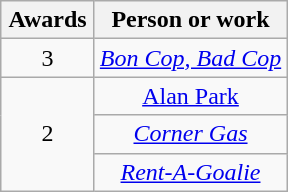<table class="wikitable sortable" style="text-align:center">
<tr>
<th scope="col" style="width:55px;">Awards</th>
<th scope="col" style="text-align:center;">Person or work</th>
</tr>
<tr>
<td style="text-align:center">3</td>
<td><em><a href='#'>Bon Cop, Bad Cop</a></em></td>
</tr>
<tr>
<td rowspan=3 style="text-align:center">2</td>
<td><a href='#'>Alan Park</a></td>
</tr>
<tr>
<td><em><a href='#'>Corner Gas</a></em></td>
</tr>
<tr>
<td><em><a href='#'>Rent-A-Goalie</a></em></td>
</tr>
</table>
